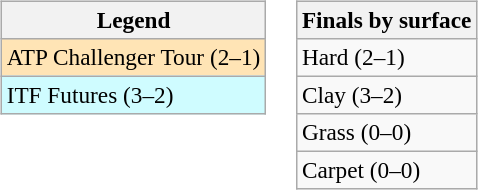<table>
<tr valign=top>
<td><br><table class="wikitable" style=font-size:97%>
<tr>
<th>Legend</th>
</tr>
<tr style="background:moccasin;">
<td>ATP Challenger Tour (2–1)</td>
</tr>
<tr style="background:#cffcff;">
<td>ITF Futures (3–2)</td>
</tr>
</table>
</td>
<td><br><table class="wikitable" style=font-size:97%>
<tr>
<th>Finals by surface</th>
</tr>
<tr>
<td>Hard (2–1)</td>
</tr>
<tr>
<td>Clay (3–2)</td>
</tr>
<tr>
<td>Grass (0–0)</td>
</tr>
<tr>
<td>Carpet (0–0)</td>
</tr>
</table>
</td>
</tr>
</table>
